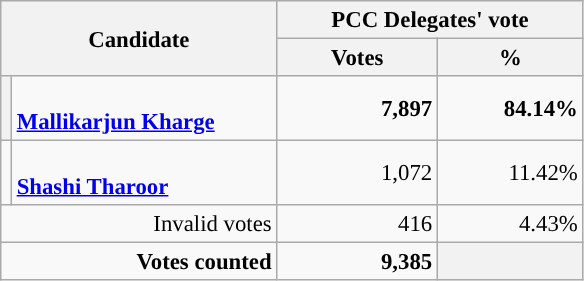<table class="wikitable" style="font-size:95%; text-align:right"            |>
<tr>
<th colspan="2" rowspan=2>Candidate</th>
<th colspan="2">PCC Delegates' vote</th>
</tr>
<tr>
<th style="width: 100px">Votes</th>
<th style="width: 90px">%</th>
</tr>
<tr>
<th style="background-color: "></th>
<td style="width: 170px; text-align:left"> <br> <strong><a href='#'>Mallikarjun Kharge</a></strong></td>
<td><strong>7,897</strong></td>
<td><strong>84.14%</strong></td>
</tr>
<tr>
<td style="background-color: "></td>
<td style="width: 170px; text-align:left"> <br> <strong><a href='#'>Shashi Tharoor</a></strong></td>
<td>1,072</td>
<td>11.42%</td>
</tr>
<tr>
<td colspan=2>Invalid votes</td>
<td>416</td>
<td>4.43%</td>
</tr>
<tr>
<td colspan=2><strong>Votes counted</strong></td>
<td><strong>9,385</strong></td>
<th></th>
</tr>
</table>
